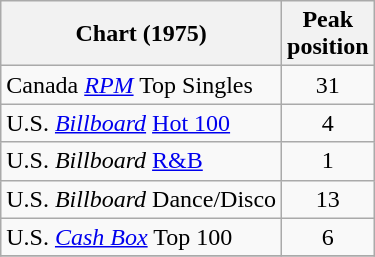<table class="wikitable sortable">
<tr>
<th>Chart (1975)</th>
<th>Peak<br>position</th>
</tr>
<tr>
<td>Canada <em><a href='#'>RPM</a></em> Top Singles</td>
<td style="text-align:center;">31</td>
</tr>
<tr>
<td>U.S. <em><a href='#'>Billboard</a></em> <a href='#'>Hot 100</a></td>
<td style="text-align:center;">4</td>
</tr>
<tr>
<td>U.S. <em>Billboard</em> <a href='#'>R&B</a></td>
<td style="text-align:center;">1</td>
</tr>
<tr>
<td>U.S. <em>Billboard</em> Dance/Disco</td>
<td style="text-align:center;">13</td>
</tr>
<tr>
<td>U.S. <a href='#'><em>Cash Box</em></a> Top 100</td>
<td align="center">6</td>
</tr>
<tr>
</tr>
</table>
